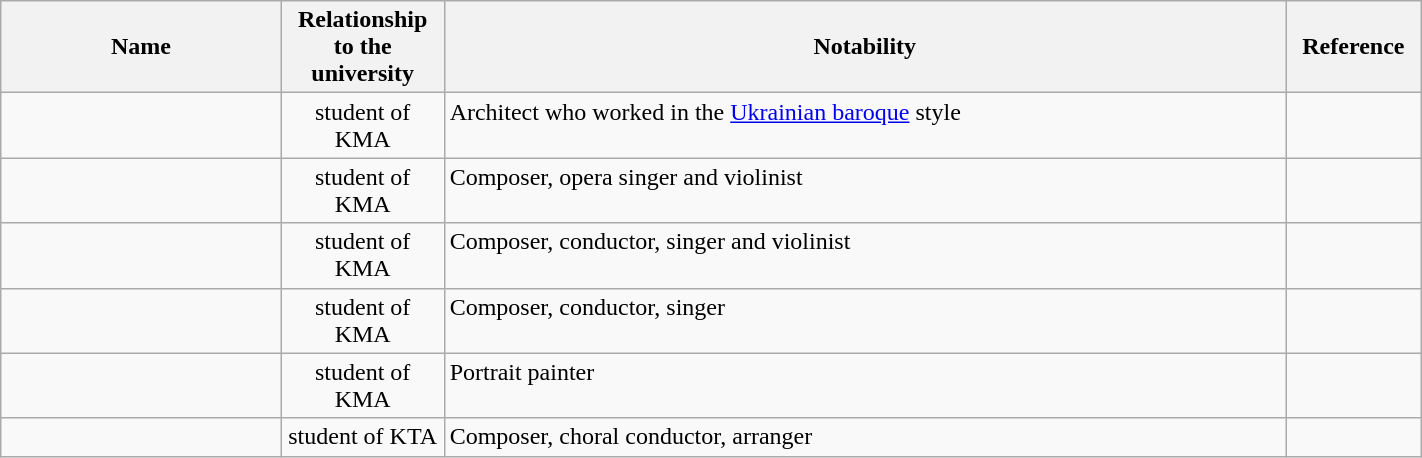<table class="wikitable sortable" style="width:75%">
<tr>
<th width="15%">Name</th>
<th width="5%">Relationship to the university</th>
<th width="45%">Notability</th>
<th width="5%" class="unsortable">Reference</th>
</tr>
<tr valign="top">
<td></td>
<td align="center">student of KMA</td>
<td>Architect who worked in the <a href='#'>Ukrainian baroque</a> style</td>
<td align="center"></td>
</tr>
<tr valign="top">
<td></td>
<td align="center">student of KMA</td>
<td>Composer, opera singer and violinist</td>
<td align="center"></td>
</tr>
<tr valign="top">
<td></td>
<td align="center">student of KMA</td>
<td>Composer, conductor, singer and violinist</td>
<td align="center"></td>
</tr>
<tr valign="top">
<td></td>
<td align="center">student of KMA</td>
<td>Composer, conductor, singer</td>
<td align="center"></td>
</tr>
<tr valign="top">
<td></td>
<td align="center">student of KMA</td>
<td>Portrait painter</td>
<td align="center"></td>
</tr>
<tr valign="top">
<td></td>
<td align="center">student of KTA</td>
<td>Composer, choral conductor, arranger</td>
<td align="center"></td>
</tr>
</table>
